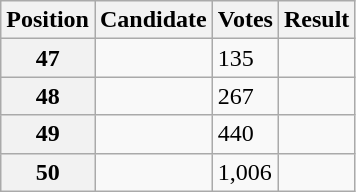<table class="wikitable sortable col3right">
<tr>
<th scope="col">Position</th>
<th scope="col">Candidate</th>
<th scope="col">Votes</th>
<th scope="col">Result</th>
</tr>
<tr>
<th scope="row">47</th>
<td></td>
<td>135</td>
<td></td>
</tr>
<tr>
<th scope="row">48</th>
<td></td>
<td>267</td>
<td></td>
</tr>
<tr>
<th scope="row">49</th>
<td></td>
<td>440</td>
<td></td>
</tr>
<tr>
<th scope="row">50</th>
<td></td>
<td>1,006</td>
<td></td>
</tr>
</table>
